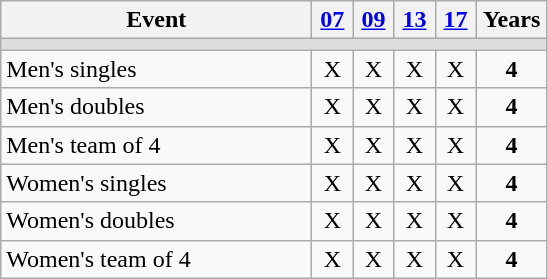<table class="wikitable" style="text-align:center">
<tr>
<th width="200">Event</th>
<th width=20><a href='#'>07</a></th>
<th width=20><a href='#'>09</a></th>
<th width=20><a href='#'>13</a></th>
<th width=20><a href='#'>17</a></th>
<th width=40>Years</th>
</tr>
<tr style="background:#DDDDDD;">
<td colspan=7></td>
</tr>
<tr>
<td align=left>Men's singles</td>
<td>X</td>
<td>X</td>
<td>X</td>
<td>X</td>
<td><strong>4</strong></td>
</tr>
<tr>
<td align=left>Men's doubles</td>
<td>X</td>
<td>X</td>
<td>X</td>
<td>X</td>
<td><strong>4</strong></td>
</tr>
<tr>
<td align=left>Men's team of 4</td>
<td>X</td>
<td>X</td>
<td>X</td>
<td>X</td>
<td><strong>4</strong></td>
</tr>
<tr>
<td align=left>Women's singles</td>
<td>X</td>
<td>X</td>
<td>X</td>
<td>X</td>
<td><strong>4</strong></td>
</tr>
<tr>
<td align=left>Women's doubles</td>
<td>X</td>
<td>X</td>
<td>X</td>
<td>X</td>
<td><strong>4</strong></td>
</tr>
<tr>
<td align=left>Women's team of 4</td>
<td>X</td>
<td>X</td>
<td>X</td>
<td>X</td>
<td><strong>4</strong></td>
</tr>
</table>
